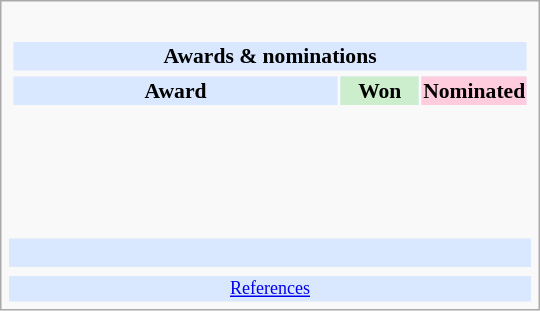<table class="infobox" style="width: 25em; text-align: left; font-size: 90%; vertical-align: middle;">
<tr>
</tr>
<tr>
<td colspan=3><br><table class="collapsible collapsed" width=100%>
<tr>
<th colspan=3 style="background-color: #D9E8FF; text-align: center;">Awards & nominations</th>
</tr>
<tr>
</tr>
<tr style="background:#d9e8ff; text-align:center;">
<td style="text-align:center;"><strong>Award</strong></td>
<td style="text-align:center; background:#cec; text-size:0.9em; width:50px;"><strong>Won</strong></td>
<td style="text-align:center; background:#fcd; text-size:0.9em; width:50px;"><strong>Nominated</strong></td>
</tr>
<tr>
<td style="text-align:center;"><br></td>
<td></td>
<td></td>
</tr>
<tr>
<td style="text-align:center;"><br></td>
<td></td>
<td></td>
</tr>
<tr>
<td style="text-align:center;"><br></td>
<td></td>
<td></td>
</tr>
<tr>
<td style="text-align:center;"><br></td>
<td></td>
<td></td>
</tr>
</table>
</td>
</tr>
<tr style="background:#d9e8ff;">
<td style="text-align:center;" colspan="3"><br></td>
</tr>
<tr>
<td></td>
<td></td>
<td></td>
</tr>
<tr style="background:#d9e8ff;">
<td colspan="3" style="font-size: smaller; text-align:center;"><a href='#'>References</a></td>
</tr>
</table>
